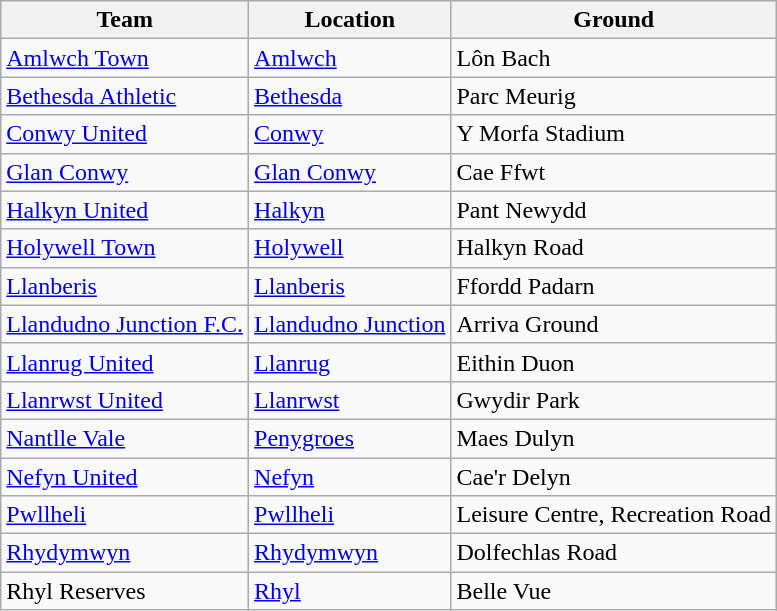<table class="wikitable sortable">
<tr>
<th>Team</th>
<th>Location</th>
<th>Ground</th>
</tr>
<tr>
<td><a href='#'>Amlwch Town</a></td>
<td><a href='#'>Amlwch</a></td>
<td>Lôn Bach</td>
</tr>
<tr>
<td><a href='#'>Bethesda Athletic</a></td>
<td><a href='#'>Bethesda</a></td>
<td>Parc Meurig</td>
</tr>
<tr>
<td><a href='#'>Conwy United</a></td>
<td><a href='#'>Conwy</a></td>
<td>Y Morfa Stadium</td>
</tr>
<tr>
<td><a href='#'>Glan Conwy</a></td>
<td><a href='#'>Glan Conwy</a></td>
<td>Cae Ffwt</td>
</tr>
<tr>
<td><a href='#'>Halkyn United</a></td>
<td><a href='#'>Halkyn</a></td>
<td>Pant Newydd</td>
</tr>
<tr>
<td><a href='#'>Holywell Town</a></td>
<td><a href='#'>Holywell</a></td>
<td>Halkyn Road</td>
</tr>
<tr>
<td><a href='#'>Llanberis</a></td>
<td><a href='#'>Llanberis</a></td>
<td>Ffordd Padarn</td>
</tr>
<tr>
<td><a href='#'>Llandudno Junction F.C.</a></td>
<td><a href='#'>Llandudno Junction</a></td>
<td>Arriva Ground</td>
</tr>
<tr>
<td><a href='#'>Llanrug United</a></td>
<td><a href='#'>Llanrug</a></td>
<td>Eithin Duon</td>
</tr>
<tr>
<td><a href='#'>Llanrwst United</a></td>
<td><a href='#'>Llanrwst</a></td>
<td>Gwydir Park</td>
</tr>
<tr>
<td><a href='#'>Nantlle Vale</a></td>
<td><a href='#'>Penygroes</a></td>
<td>Maes Dulyn</td>
</tr>
<tr>
<td><a href='#'>Nefyn United</a></td>
<td><a href='#'>Nefyn</a></td>
<td>Cae'r Delyn</td>
</tr>
<tr>
<td><a href='#'>Pwllheli</a></td>
<td><a href='#'>Pwllheli</a></td>
<td>Leisure Centre, Recreation Road</td>
</tr>
<tr>
<td><a href='#'>Rhydymwyn</a></td>
<td><a href='#'>Rhydymwyn</a></td>
<td>Dolfechlas Road</td>
</tr>
<tr>
<td>Rhyl Reserves</td>
<td><a href='#'>Rhyl</a></td>
<td>Belle Vue</td>
</tr>
</table>
